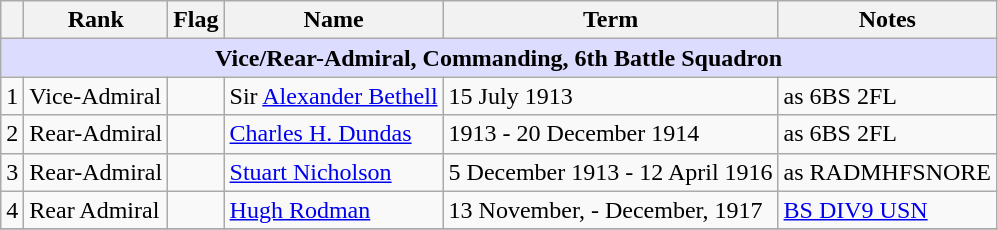<table class="wikitable">
<tr>
<th></th>
<th>Rank</th>
<th>Flag</th>
<th>Name</th>
<th>Term</th>
<th>Notes</th>
</tr>
<tr>
<td colspan="6" align="center" style="background:#dcdcfe;"><strong>Vice/Rear-Admiral, Commanding, 6th Battle Squadron</strong></td>
</tr>
<tr>
<td>1</td>
<td>Vice-Admiral</td>
<td></td>
<td>Sir <a href='#'>Alexander Bethell</a></td>
<td>15 July 1913</td>
<td>as 6BS 2FL</td>
</tr>
<tr>
<td>2</td>
<td>Rear-Admiral</td>
<td></td>
<td><a href='#'>Charles H. Dundas</a></td>
<td>1913 - 20 December 1914</td>
<td>as 6BS 2FL</td>
</tr>
<tr>
<td>3</td>
<td>Rear-Admiral</td>
<td></td>
<td><a href='#'>Stuart Nicholson</a></td>
<td>5 December 1913 - 12 April 1916</td>
<td>as RADMHFSNORE</td>
</tr>
<tr>
<td>4</td>
<td>Rear Admiral</td>
<td></td>
<td><a href='#'>Hugh Rodman</a></td>
<td>13 November, - December, 1917</td>
<td><a href='#'>BS DIV9 USN</a></td>
</tr>
<tr>
</tr>
</table>
